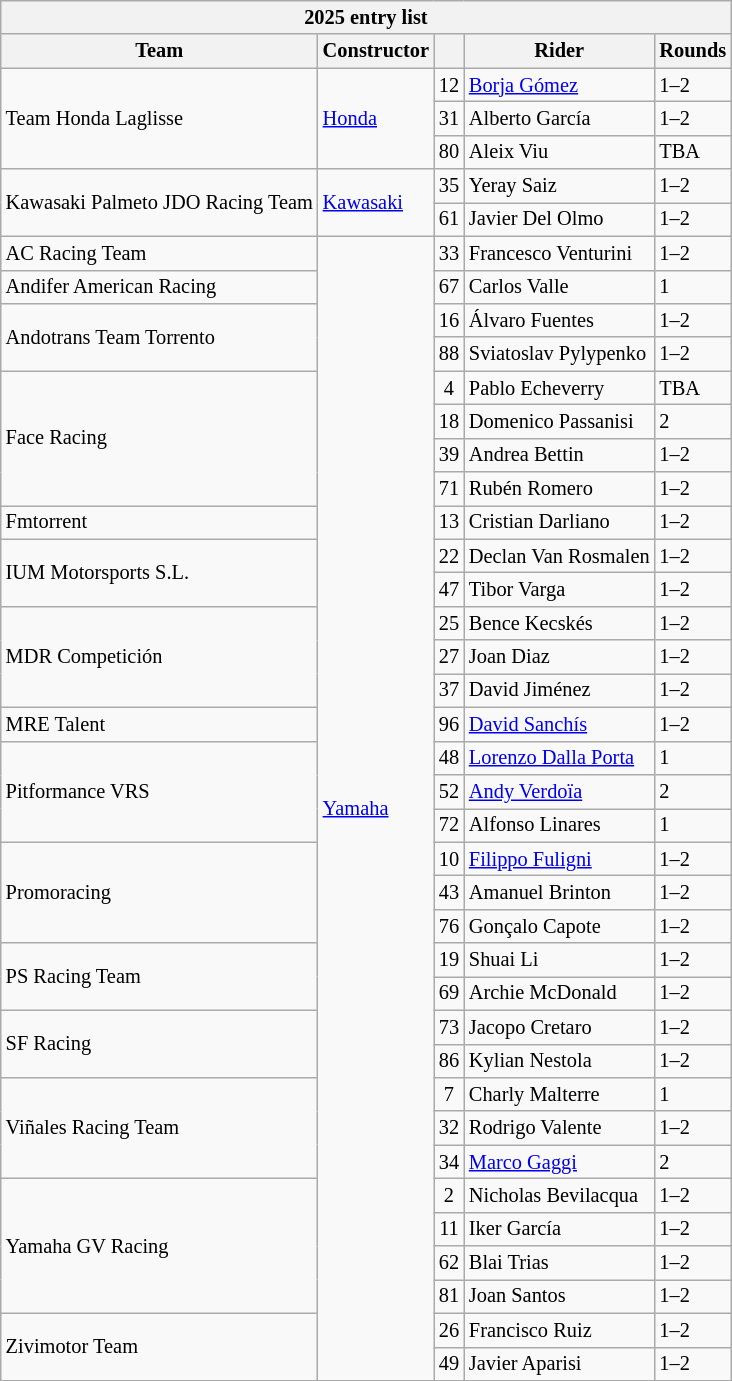<table class="wikitable" style="font-size:85%;">
<tr>
<th colspan=6>2025 entry list</th>
</tr>
<tr>
<th>Team</th>
<th>Constructor</th>
<th></th>
<th>Rider</th>
<th>Rounds</th>
</tr>
<tr>
<td rowspan="3"> Team Honda Laglisse</td>
<td rowspan="3"><a href='#'>Honda</a></td>
<td align="center">12</td>
<td> <a href='#'>Borja Gómez</a></td>
<td>1–2</td>
</tr>
<tr>
<td align="center">31</td>
<td> Alberto García</td>
<td>1–2</td>
</tr>
<tr>
<td align="center">80</td>
<td> Aleix Viu</td>
<td>TBA</td>
</tr>
<tr>
<td rowspan="2"> Kawasaki Palmeto JDO Racing Team</td>
<td rowspan="2"><a href='#'>Kawasaki</a></td>
<td align="center">35</td>
<td> Yeray Saiz</td>
<td>1–2</td>
</tr>
<tr>
<td align="center">61</td>
<td> Javier Del Olmo</td>
<td>1–2</td>
</tr>
<tr>
<td> AC Racing Team</td>
<td rowspan="34"><a href='#'>Yamaha</a></td>
<td align="center">33</td>
<td> Francesco Venturini</td>
<td>1–2</td>
</tr>
<tr>
<td> Andifer American Racing</td>
<td align="center">67</td>
<td> Carlos Valle</td>
<td>1</td>
</tr>
<tr>
<td rowspan="2"> Andotrans Team Torrento</td>
<td align="center">16</td>
<td> Álvaro Fuentes</td>
<td>1–2</td>
</tr>
<tr>
<td align="center">88</td>
<td> Sviatoslav Pylypenko</td>
<td>1–2</td>
</tr>
<tr>
<td rowspan="4"> Face Racing</td>
<td align="center">4</td>
<td> Pablo Echeverry</td>
<td>TBA</td>
</tr>
<tr>
<td align="center">18</td>
<td> Domenico Passanisi</td>
<td>2</td>
</tr>
<tr>
<td align="center">39</td>
<td> Andrea Bettin</td>
<td>1–2</td>
</tr>
<tr>
<td align="center">71</td>
<td> Rubén Romero</td>
<td>1–2</td>
</tr>
<tr>
<td> Fmtorrent</td>
<td align="center">13</td>
<td> Cristian Darliano</td>
<td>1–2</td>
</tr>
<tr>
<td rowspan="2"> IUM Motorsports S.L.</td>
<td align="center">22</td>
<td> Declan Van Rosmalen</td>
<td>1–2</td>
</tr>
<tr>
<td align="center">47</td>
<td> Tibor Varga</td>
<td>1–2</td>
</tr>
<tr>
<td rowspan="3"> MDR Competición</td>
<td align="center">25</td>
<td> Bence Kecskés</td>
<td>1–2</td>
</tr>
<tr>
<td align="center">27</td>
<td> Joan Diaz</td>
<td>1–2</td>
</tr>
<tr>
<td align="center">37</td>
<td> David Jiménez</td>
<td>1–2</td>
</tr>
<tr>
<td> MRE Talent</td>
<td align="center">96</td>
<td> <a href='#'>David Sanchís</a></td>
<td>1–2</td>
</tr>
<tr>
<td rowspan="3"> Pitformance VRS</td>
<td align="center">48</td>
<td> <a href='#'>Lorenzo Dalla Porta</a></td>
<td>1</td>
</tr>
<tr>
<td align="center">52</td>
<td> <a href='#'>Andy Verdoïa</a></td>
<td>2</td>
</tr>
<tr>
<td align="center">72</td>
<td> Alfonso Linares</td>
<td>1</td>
</tr>
<tr>
<td rowspan="3"> Promoracing</td>
<td align="center">10</td>
<td> <a href='#'>Filippo Fuligni</a></td>
<td>1–2</td>
</tr>
<tr>
<td align="center">43</td>
<td> Amanuel Brinton</td>
<td>1–2</td>
</tr>
<tr>
<td align="center">76</td>
<td> Gonçalo Capote</td>
<td>1–2</td>
</tr>
<tr>
<td rowspan="2"> PS Racing Team</td>
<td align="center">19</td>
<td> Shuai Li</td>
<td>1–2</td>
</tr>
<tr>
<td align="center">69</td>
<td> Archie McDonald</td>
<td>1–2</td>
</tr>
<tr>
<td rowspan="2"> SF Racing</td>
<td align="center">73</td>
<td> Jacopo Cretaro</td>
<td>1–2</td>
</tr>
<tr>
<td align="center">86</td>
<td> Kylian Nestola</td>
<td>1–2</td>
</tr>
<tr>
<td rowspan="3"> Viñales Racing Team</td>
<td align="center">7</td>
<td> Charly Malterre</td>
<td>1</td>
</tr>
<tr>
<td align="center">32</td>
<td> Rodrigo Valente</td>
<td>1–2</td>
</tr>
<tr>
<td align="center">34</td>
<td> <a href='#'>Marco Gaggi</a></td>
<td>2</td>
</tr>
<tr>
<td rowspan="4"> Yamaha GV Racing</td>
<td align="center">2</td>
<td> Nicholas Bevilacqua</td>
<td>1–2</td>
</tr>
<tr>
<td align="center">11</td>
<td> Iker García</td>
<td>1–2</td>
</tr>
<tr>
<td align="center">62</td>
<td> Blai Trias</td>
<td>1–2</td>
</tr>
<tr>
<td align="center">81</td>
<td> Joan Santos</td>
<td>1–2</td>
</tr>
<tr>
<td rowspan="2"> Zivimotor Team</td>
<td align="center">26</td>
<td> Francisco Ruiz</td>
<td>1–2</td>
</tr>
<tr>
<td align="center">49</td>
<td> Javier Aparisi</td>
<td>1–2</td>
</tr>
<tr>
</tr>
</table>
